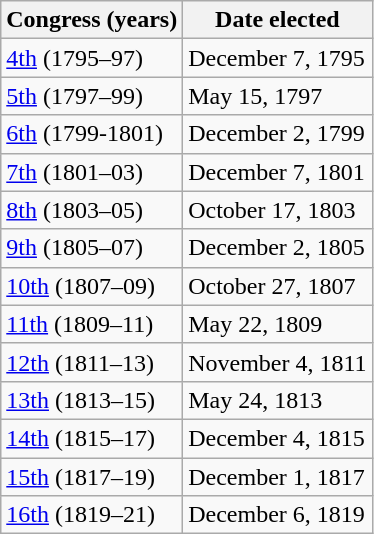<table class="wikitable">
<tr>
<th>Congress (years)</th>
<th>Date elected</th>
</tr>
<tr>
<td><a href='#'>4th</a> (1795–97)</td>
<td>December 7, 1795</td>
</tr>
<tr>
<td><a href='#'>5th</a> (1797–99)</td>
<td>May 15, 1797</td>
</tr>
<tr>
<td><a href='#'>6th</a> (1799-1801)</td>
<td>December 2, 1799</td>
</tr>
<tr>
<td><a href='#'>7th</a> (1801–03)</td>
<td>December 7, 1801</td>
</tr>
<tr>
<td><a href='#'>8th</a> (1803–05)</td>
<td>October 17, 1803</td>
</tr>
<tr>
<td><a href='#'>9th</a> (1805–07)</td>
<td>December 2, 1805</td>
</tr>
<tr>
<td><a href='#'>10th</a> (1807–09)</td>
<td>October 27, 1807</td>
</tr>
<tr>
<td><a href='#'>11th</a> (1809–11)</td>
<td>May 22, 1809</td>
</tr>
<tr>
<td><a href='#'>12th</a> (1811–13)</td>
<td>November 4, 1811</td>
</tr>
<tr>
<td><a href='#'>13th</a> (1813–15)</td>
<td>May 24, 1813</td>
</tr>
<tr>
<td><a href='#'>14th</a> (1815–17)</td>
<td>December 4, 1815</td>
</tr>
<tr>
<td><a href='#'>15th</a> (1817–19)</td>
<td>December 1, 1817</td>
</tr>
<tr>
<td><a href='#'>16th</a> (1819–21)</td>
<td>December 6, 1819</td>
</tr>
</table>
